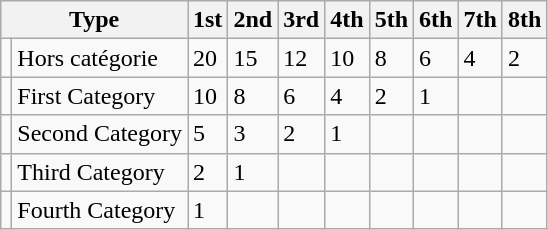<table class="wikitable">
<tr>
<th colspan=2>Type</th>
<th>1st</th>
<th>2nd</th>
<th>3rd</th>
<th>4th</th>
<th>5th</th>
<th>6th</th>
<th>7th</th>
<th>8th</th>
</tr>
<tr>
<td></td>
<td align=left>Hors catégorie</td>
<td>20</td>
<td>15</td>
<td>12</td>
<td>10</td>
<td>8</td>
<td>6</td>
<td>4</td>
<td>2</td>
</tr>
<tr>
<td></td>
<td align=left>First Category</td>
<td>10</td>
<td>8</td>
<td>6</td>
<td>4</td>
<td>2</td>
<td>1</td>
<td></td>
<td></td>
</tr>
<tr>
<td></td>
<td align=left>Second Category</td>
<td>5</td>
<td>3</td>
<td>2</td>
<td>1</td>
<td></td>
<td></td>
<td></td>
<td></td>
</tr>
<tr>
<td></td>
<td align=left>Third Category</td>
<td>2</td>
<td>1</td>
<td></td>
<td></td>
<td></td>
<td></td>
<td></td>
<td></td>
</tr>
<tr>
<td></td>
<td align=left>Fourth Category</td>
<td>1</td>
<td></td>
<td></td>
<td></td>
<td></td>
<td></td>
<td></td>
<td></td>
</tr>
</table>
